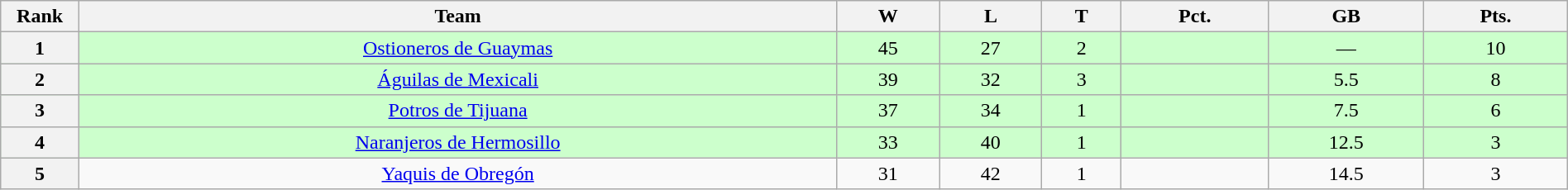<table class="wikitable plainrowheaders" width="100%" style="text-align:center;">
<tr>
<th scope="col" width="5%">Rank</th>
<th>Team</th>
<th>W</th>
<th>L</th>
<th>T</th>
<th>Pct.</th>
<th>GB</th>
<th>Pts.</th>
</tr>
<tr style="background-color:#ccffcc;">
<th>1</th>
<td><a href='#'>Ostioneros de Guaymas</a></td>
<td>45</td>
<td>27</td>
<td>2</td>
<td></td>
<td>—</td>
<td>10</td>
</tr>
<tr style="background-color:#ccffcc;">
<th>2</th>
<td><a href='#'>Águilas de Mexicali</a></td>
<td>39</td>
<td>32</td>
<td>3</td>
<td></td>
<td>5.5</td>
<td>8</td>
</tr>
<tr style="background-color:#ccffcc;">
<th>3</th>
<td><a href='#'>Potros de Tijuana</a></td>
<td>37</td>
<td>34</td>
<td>1</td>
<td></td>
<td>7.5</td>
<td>6</td>
</tr>
<tr style="background-color:#ccffcc;">
<th>4</th>
<td><a href='#'>Naranjeros de Hermosillo</a></td>
<td>33</td>
<td>40</td>
<td>1</td>
<td></td>
<td>12.5</td>
<td>3</td>
</tr>
<tr>
<th>5</th>
<td><a href='#'>Yaquis de Obregón</a></td>
<td>31</td>
<td>42</td>
<td>1</td>
<td></td>
<td>14.5</td>
<td>3</td>
</tr>
</table>
